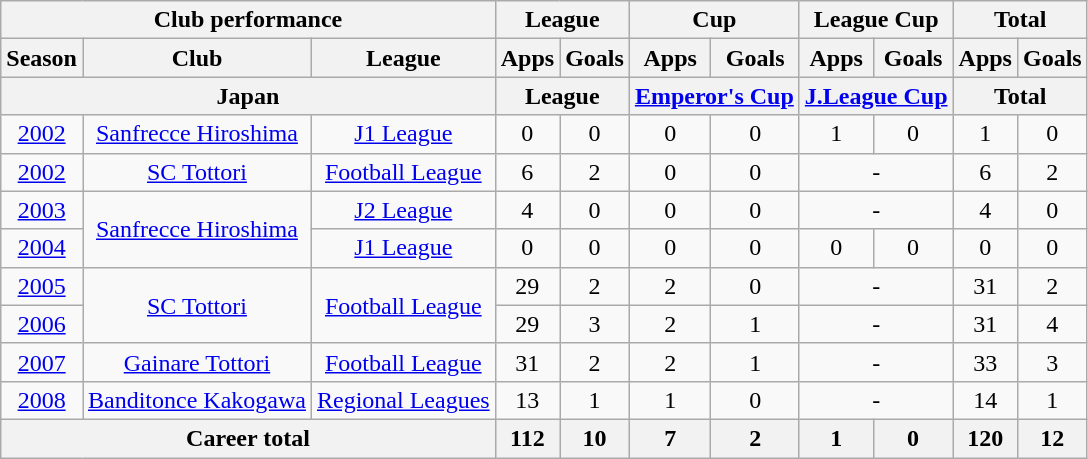<table class="wikitable" style="text-align:center">
<tr>
<th colspan=3>Club performance</th>
<th colspan=2>League</th>
<th colspan=2>Cup</th>
<th colspan=2>League Cup</th>
<th colspan=2>Total</th>
</tr>
<tr>
<th>Season</th>
<th>Club</th>
<th>League</th>
<th>Apps</th>
<th>Goals</th>
<th>Apps</th>
<th>Goals</th>
<th>Apps</th>
<th>Goals</th>
<th>Apps</th>
<th>Goals</th>
</tr>
<tr>
<th colspan=3>Japan</th>
<th colspan=2>League</th>
<th colspan=2><a href='#'>Emperor's Cup</a></th>
<th colspan=2><a href='#'>J.League Cup</a></th>
<th colspan=2>Total</th>
</tr>
<tr>
<td><a href='#'>2002</a></td>
<td><a href='#'>Sanfrecce Hiroshima</a></td>
<td><a href='#'>J1 League</a></td>
<td>0</td>
<td>0</td>
<td>0</td>
<td>0</td>
<td>1</td>
<td>0</td>
<td>1</td>
<td>0</td>
</tr>
<tr>
<td><a href='#'>2002</a></td>
<td><a href='#'>SC Tottori</a></td>
<td><a href='#'>Football League</a></td>
<td>6</td>
<td>2</td>
<td>0</td>
<td>0</td>
<td colspan="2">-</td>
<td>6</td>
<td>2</td>
</tr>
<tr>
<td><a href='#'>2003</a></td>
<td rowspan="2"><a href='#'>Sanfrecce Hiroshima</a></td>
<td><a href='#'>J2 League</a></td>
<td>4</td>
<td>0</td>
<td>0</td>
<td>0</td>
<td colspan="2">-</td>
<td>4</td>
<td>0</td>
</tr>
<tr>
<td><a href='#'>2004</a></td>
<td><a href='#'>J1 League</a></td>
<td>0</td>
<td>0</td>
<td>0</td>
<td>0</td>
<td>0</td>
<td>0</td>
<td>0</td>
<td>0</td>
</tr>
<tr>
<td><a href='#'>2005</a></td>
<td rowspan="2"><a href='#'>SC Tottori</a></td>
<td rowspan="2"><a href='#'>Football League</a></td>
<td>29</td>
<td>2</td>
<td>2</td>
<td>0</td>
<td colspan="2">-</td>
<td>31</td>
<td>2</td>
</tr>
<tr>
<td><a href='#'>2006</a></td>
<td>29</td>
<td>3</td>
<td>2</td>
<td>1</td>
<td colspan="2">-</td>
<td>31</td>
<td>4</td>
</tr>
<tr>
<td><a href='#'>2007</a></td>
<td><a href='#'>Gainare Tottori</a></td>
<td><a href='#'>Football League</a></td>
<td>31</td>
<td>2</td>
<td>2</td>
<td>1</td>
<td colspan="2">-</td>
<td>33</td>
<td>3</td>
</tr>
<tr>
<td><a href='#'>2008</a></td>
<td><a href='#'>Banditonce Kakogawa</a></td>
<td><a href='#'>Regional Leagues</a></td>
<td>13</td>
<td>1</td>
<td>1</td>
<td>0</td>
<td colspan="2">-</td>
<td>14</td>
<td>1</td>
</tr>
<tr>
<th colspan=3>Career total</th>
<th>112</th>
<th>10</th>
<th>7</th>
<th>2</th>
<th>1</th>
<th>0</th>
<th>120</th>
<th>12</th>
</tr>
</table>
